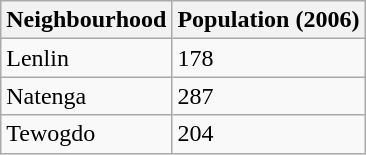<table class="wikitable">
<tr>
<th>Neighbourhood</th>
<th>Population (2006)</th>
</tr>
<tr>
<td>Lenlin</td>
<td>178</td>
</tr>
<tr>
<td>Natenga</td>
<td>287</td>
</tr>
<tr>
<td>Tewogdo</td>
<td>204</td>
</tr>
</table>
